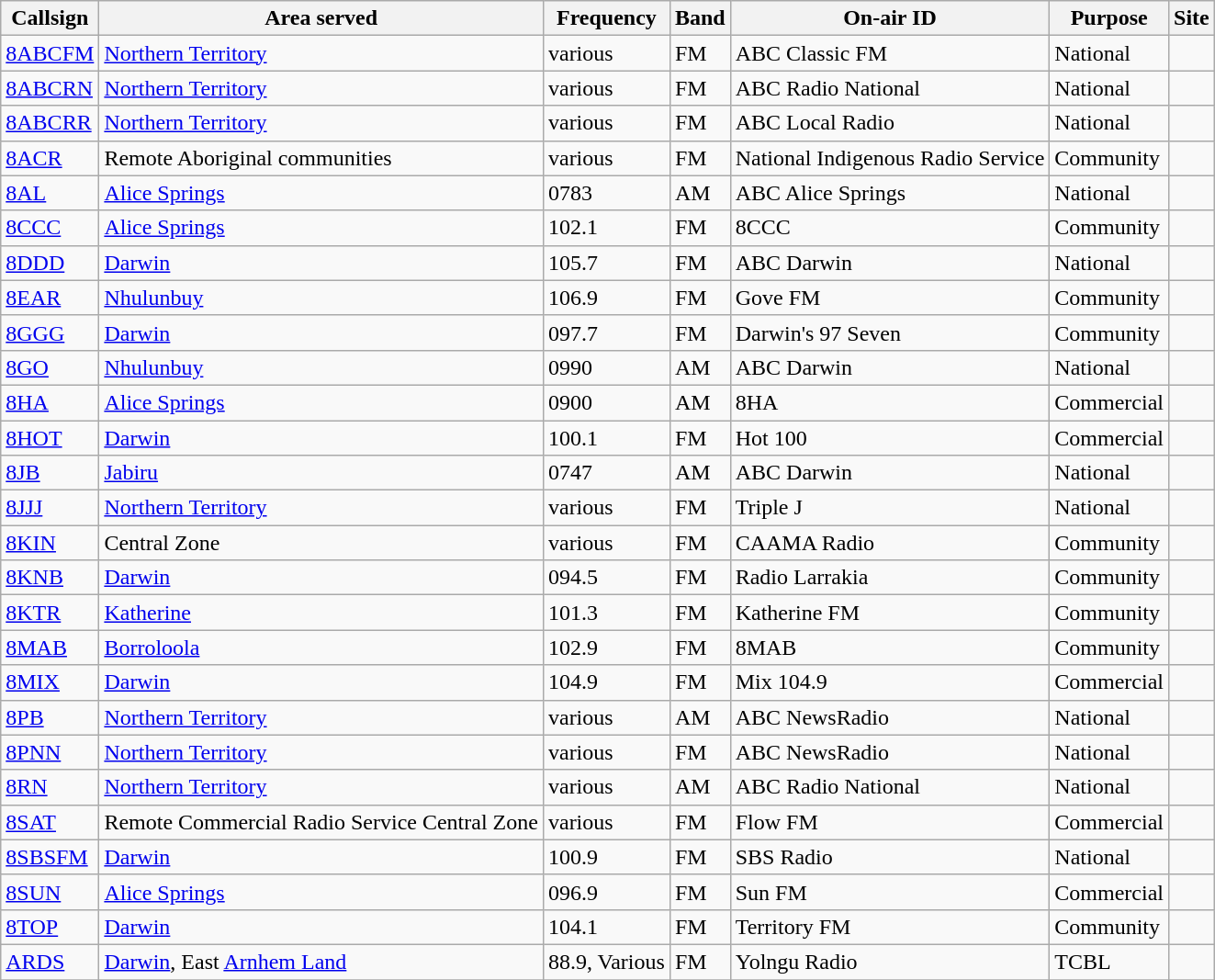<table class="wikitable sortable" style="margin: 1em 1em 1em 0; background: #f9f9f9; border: 1px #aaa solid; border-collapse: collapse">
<tr>
<th>Callsign</th>
<th>Area served</th>
<th>Frequency</th>
<th>Band</th>
<th>On-air ID</th>
<th>Purpose</th>
<th>Site</th>
</tr>
<tr style="vertical-align: top; text-align: left;">
<td><a href='#'>8ABCFM</a></td>
<td><a href='#'>Northern Territory</a></td>
<td>various</td>
<td>FM</td>
<td>ABC Classic FM</td>
<td>National</td>
<td></td>
</tr>
<tr style="vertical-align: top; text-align: left;">
<td><a href='#'>8ABCRN</a></td>
<td><a href='#'>Northern Territory</a></td>
<td>various</td>
<td>FM</td>
<td>ABC Radio National</td>
<td>National</td>
<td></td>
</tr>
<tr style="vertical-align: top; text-align: left;">
<td><a href='#'>8ABCRR</a></td>
<td><a href='#'>Northern Territory</a></td>
<td>various</td>
<td>FM</td>
<td>ABC Local Radio</td>
<td>National</td>
<td></td>
</tr>
<tr style="vertical-align: top; text-align: left;">
<td><a href='#'>8ACR</a></td>
<td>Remote Aboriginal communities</td>
<td>various</td>
<td>FM</td>
<td>National Indigenous Radio Service</td>
<td>Community</td>
<td></td>
</tr>
<tr style="vertical-align: top; text-align: left;">
<td><a href='#'>8AL</a></td>
<td><a href='#'>Alice Springs</a></td>
<td><span>0</span>783</td>
<td>AM</td>
<td>ABC Alice Springs</td>
<td>National</td>
<td></td>
</tr>
<tr style="vertical-align: top; text-align: left;">
<td><a href='#'>8CCC</a></td>
<td><a href='#'>Alice Springs</a></td>
<td>102.1</td>
<td>FM</td>
<td>8CCC</td>
<td>Community</td>
<td></td>
</tr>
<tr style="vertical-align: top; text-align: left;">
<td><a href='#'>8DDD</a></td>
<td><a href='#'>Darwin</a></td>
<td>105.7</td>
<td>FM</td>
<td>ABC Darwin</td>
<td>National</td>
<td></td>
</tr>
<tr style="vertical-align: top; text-align: left;">
<td><a href='#'>8EAR</a></td>
<td><a href='#'>Nhulunbuy</a></td>
<td>106.9</td>
<td>FM</td>
<td>Gove FM</td>
<td>Community</td>
<td></td>
</tr>
<tr style="vertical-align: top; text-align: left;">
<td><a href='#'>8GGG</a></td>
<td><a href='#'>Darwin</a></td>
<td><span>0</span>97.7</td>
<td>FM</td>
<td>Darwin's 97 Seven</td>
<td>Community</td>
<td></td>
</tr>
<tr style="vertical-align: top; text-align: left;">
<td><a href='#'>8GO</a></td>
<td><a href='#'>Nhulunbuy</a></td>
<td><span>0</span>990</td>
<td>AM</td>
<td>ABC Darwin</td>
<td>National</td>
<td></td>
</tr>
<tr style="vertical-align: top; text-align: left;">
<td><a href='#'>8HA</a></td>
<td><a href='#'>Alice Springs</a></td>
<td><span>0</span>900</td>
<td>AM</td>
<td>8HA</td>
<td>Commercial</td>
<td></td>
</tr>
<tr style="vertical-align: top; text-align: left;">
<td><a href='#'>8HOT</a></td>
<td><a href='#'>Darwin</a></td>
<td>100.1</td>
<td>FM</td>
<td>Hot 100</td>
<td>Commercial</td>
<td></td>
</tr>
<tr style="vertical-align: top; text-align: left;">
<td><a href='#'>8JB</a></td>
<td><a href='#'>Jabiru</a></td>
<td><span>0</span>747</td>
<td>AM</td>
<td>ABC Darwin</td>
<td>National</td>
<td></td>
</tr>
<tr style="vertical-align: top; text-align: left;">
<td><a href='#'>8JJJ</a></td>
<td><a href='#'>Northern Territory</a></td>
<td>various</td>
<td>FM</td>
<td>Triple J</td>
<td>National</td>
<td></td>
</tr>
<tr style="vertical-align: top; text-align: left;">
<td><a href='#'>8KIN</a></td>
<td>Central Zone</td>
<td>various</td>
<td>FM</td>
<td>CAAMA Radio</td>
<td>Community</td>
<td></td>
</tr>
<tr style="vertical-align: top; text-align: left;">
<td><a href='#'>8KNB</a></td>
<td><a href='#'>Darwin</a></td>
<td><span>0</span>94.5</td>
<td>FM</td>
<td>Radio Larrakia</td>
<td>Community</td>
<td></td>
</tr>
<tr style="vertical-align: top; text-align: left;">
<td><a href='#'>8KTR</a></td>
<td><a href='#'>Katherine</a></td>
<td>101.3</td>
<td>FM</td>
<td>Katherine FM</td>
<td>Community</td>
<td></td>
</tr>
<tr style="vertical-align: top; text-align: left;">
<td><a href='#'>8MAB</a></td>
<td><a href='#'>Borroloola</a></td>
<td>102.9</td>
<td>FM</td>
<td>8MAB</td>
<td>Community</td>
<td></td>
</tr>
<tr style="vertical-align: top; text-align: left;">
<td><a href='#'>8MIX</a></td>
<td><a href='#'>Darwin</a></td>
<td>104.9</td>
<td>FM</td>
<td>Mix 104.9</td>
<td>Commercial</td>
<td></td>
</tr>
<tr style="vertical-align: top; text-align: left;">
<td><a href='#'>8PB</a></td>
<td><a href='#'>Northern Territory</a></td>
<td>various</td>
<td>AM</td>
<td>ABC NewsRadio</td>
<td>National</td>
<td></td>
</tr>
<tr style="vertical-align: top; text-align: left;">
<td><a href='#'>8PNN</a></td>
<td><a href='#'>Northern Territory</a></td>
<td>various</td>
<td>FM</td>
<td>ABC NewsRadio</td>
<td>National</td>
<td></td>
</tr>
<tr style="vertical-align: top; text-align: left;">
<td><a href='#'>8RN</a></td>
<td><a href='#'>Northern Territory</a></td>
<td>various</td>
<td>AM</td>
<td>ABC Radio National</td>
<td>National</td>
<td></td>
</tr>
<tr style="vertical-align: top; text-align: left;">
<td><a href='#'>8SAT</a></td>
<td>Remote Commercial Radio Service Central Zone</td>
<td>various</td>
<td>FM</td>
<td>Flow FM</td>
<td>Commercial</td>
<td></td>
</tr>
<tr style="vertical-align: top; text-align: left;">
<td><a href='#'>8SBSFM</a></td>
<td><a href='#'>Darwin</a></td>
<td>100.9</td>
<td>FM</td>
<td>SBS Radio</td>
<td>National</td>
<td></td>
</tr>
<tr style="vertical-align: top; text-align: left;">
<td><a href='#'>8SUN</a></td>
<td><a href='#'>Alice Springs</a></td>
<td><span>0</span>96.9</td>
<td>FM</td>
<td>Sun FM</td>
<td>Commercial</td>
<td></td>
</tr>
<tr style="vertical-align: top; text-align: left;">
<td><a href='#'>8TOP</a></td>
<td><a href='#'>Darwin</a></td>
<td>104.1</td>
<td>FM</td>
<td>Territory FM</td>
<td>Community</td>
<td></td>
</tr>
<tr style="vertical-align: top; text-align: left;">
<td><a href='#'>ARDS</a></td>
<td><a href='#'>Darwin</a>, East <a href='#'>Arnhem Land</a></td>
<td>88.9, Various</td>
<td>FM</td>
<td>Yolngu Radio</td>
<td>TCBL</td>
<td></td>
</tr>
<tr style="vertical-align: top; text-align: left;">
</tr>
</table>
